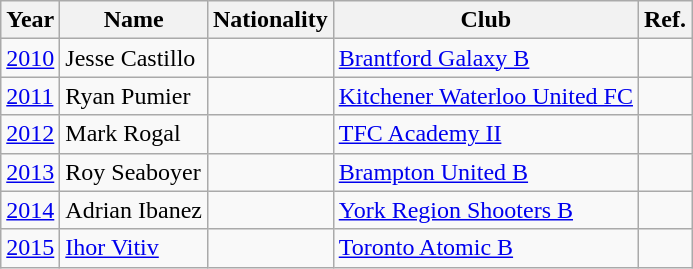<table class="wikitable sortable">
<tr>
<th>Year</th>
<th>Name</th>
<th>Nationality</th>
<th>Club</th>
<th>Ref.</th>
</tr>
<tr>
<td><a href='#'>2010</a></td>
<td>Jesse Castillo</td>
<td></td>
<td><a href='#'>Brantford Galaxy B</a></td>
<td></td>
</tr>
<tr>
<td><a href='#'>2011</a></td>
<td>Ryan Pumier</td>
<td></td>
<td><a href='#'>Kitchener Waterloo United FC</a></td>
<td></td>
</tr>
<tr>
<td><a href='#'>2012</a></td>
<td>Mark Rogal</td>
<td></td>
<td><a href='#'>TFC Academy II</a></td>
<td></td>
</tr>
<tr>
<td><a href='#'>2013</a></td>
<td>Roy Seaboyer</td>
<td></td>
<td><a href='#'>Brampton United B</a></td>
<td></td>
</tr>
<tr>
<td><a href='#'>2014</a></td>
<td>Adrian Ibanez</td>
<td></td>
<td><a href='#'>York Region Shooters B</a></td>
<td></td>
</tr>
<tr>
<td><a href='#'>2015</a></td>
<td><a href='#'>Ihor Vitiv</a></td>
<td></td>
<td><a href='#'>Toronto Atomic B</a></td>
<td></td>
</tr>
</table>
